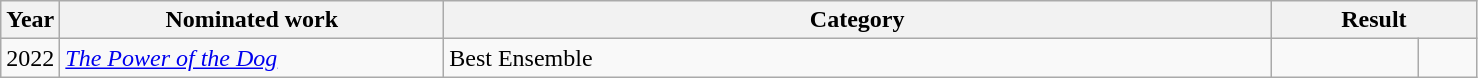<table class=wikitable>
<tr>
<th width=4%>Year</th>
<th width=26%>Nominated work</th>
<th width=56%>Category</th>
<th width=14% colspan=2>Result</th>
</tr>
<tr>
<td>2022</td>
<td><em><a href='#'>The Power of the Dog</a></em></td>
<td>Best Ensemble</td>
<td></td>
<td width=4% align=center></td>
</tr>
</table>
